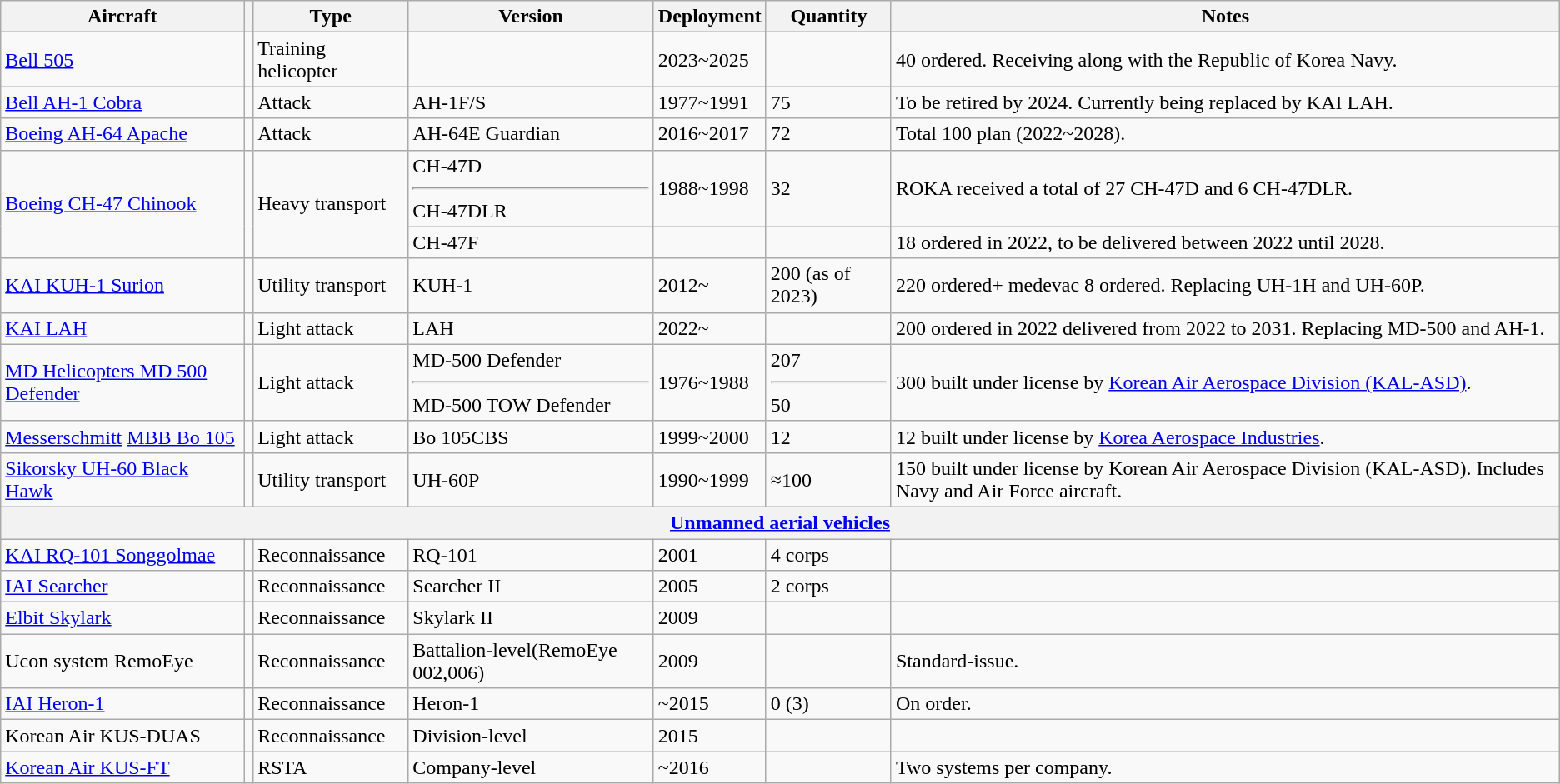<table class="wikitable sortable">
<tr>
<th>Aircraft</th>
<th></th>
<th>Type</th>
<th>Version</th>
<th>Deployment</th>
<th>Quantity</th>
<th>Notes</th>
</tr>
<tr>
<td><a href='#'>Bell 505</a></td>
<td></td>
<td>Training helicopter</td>
<td></td>
<td>2023~2025</td>
<td></td>
<td>40 ordered. Receiving along with the Republic of Korea Navy.</td>
</tr>
<tr>
<td><a href='#'>Bell AH-1 Cobra</a></td>
<td></td>
<td>Attack</td>
<td>AH-1F/S</td>
<td>1977~1991</td>
<td>75</td>
<td>To be retired by 2024. Currently being replaced by KAI LAH.</td>
</tr>
<tr>
<td><a href='#'>Boeing AH-64 Apache</a></td>
<td></td>
<td>Attack</td>
<td>AH-64E Guardian</td>
<td>2016~2017</td>
<td>72</td>
<td>Total 100 plan (2022~2028).</td>
</tr>
<tr>
<td rowspan="2"><a href='#'>Boeing CH-47 Chinook</a></td>
<td rowspan="2"></td>
<td rowspan="2">Heavy transport</td>
<td>CH-47D <hr> CH-47DLR</td>
<td>1988~1998</td>
<td>32</td>
<td>ROKA received a total of 27 CH-47D and 6 CH-47DLR.</td>
</tr>
<tr>
<td>CH-47F</td>
<td></td>
<td></td>
<td>18 ordered in 2022, to be delivered between 2022 until 2028.</td>
</tr>
<tr>
<td><a href='#'>KAI KUH-1 Surion</a></td>
<td></td>
<td>Utility transport</td>
<td>KUH-1</td>
<td>2012~</td>
<td>200 (as of 2023)</td>
<td>220 ordered+ medevac 8 ordered. Replacing UH-1H and UH-60P.</td>
</tr>
<tr>
<td><a href='#'>KAI LAH</a></td>
<td></td>
<td>Light attack</td>
<td>LAH</td>
<td>2022~</td>
<td></td>
<td>200 ordered in 2022 delivered from 2022 to 2031. Replacing MD-500 and AH-1.</td>
</tr>
<tr>
<td><a href='#'>MD Helicopters MD 500 Defender</a></td>
<td></td>
<td>Light attack</td>
<td>MD-500 Defender <hr> MD-500 TOW Defender</td>
<td>1976~1988</td>
<td>207 <hr> 50</td>
<td>300 built under license by <a href='#'>Korean Air Aerospace Division (KAL-ASD)</a>.</td>
</tr>
<tr>
<td><a href='#'>Messerschmitt</a> <a href='#'>MBB Bo 105</a></td>
<td></td>
<td>Light attack</td>
<td>Bo 105CBS</td>
<td>1999~2000</td>
<td>12</td>
<td>12 built under license by <a href='#'>Korea Aerospace Industries</a>.</td>
</tr>
<tr>
<td><a href='#'>Sikorsky UH-60 Black Hawk</a></td>
<td></td>
<td>Utility transport</td>
<td>UH-60P</td>
<td>1990~1999</td>
<td>≈100</td>
<td>150 built under license by Korean Air Aerospace Division (KAL-ASD). Includes Navy and Air Force aircraft.</td>
</tr>
<tr>
<th colspan="7"><a href='#'>Unmanned aerial vehicles</a></th>
</tr>
<tr>
<td><a href='#'>KAI RQ-101 Songgolmae</a></td>
<td></td>
<td>Reconnaissance</td>
<td>RQ-101</td>
<td>2001</td>
<td>4 corps</td>
<td></td>
</tr>
<tr>
<td><a href='#'>IAI Searcher</a></td>
<td></td>
<td>Reconnaissance</td>
<td>Searcher II</td>
<td>2005</td>
<td>2 corps</td>
<td></td>
</tr>
<tr>
<td><a href='#'>Elbit Skylark</a></td>
<td></td>
<td>Reconnaissance</td>
<td>Skylark II</td>
<td>2009</td>
<td></td>
<td></td>
</tr>
<tr>
<td>Ucon system RemoEye</td>
<td></td>
<td>Reconnaissance</td>
<td>Battalion-level(RemoEye 002,006)</td>
<td>2009</td>
<td></td>
<td>Standard-issue.</td>
</tr>
<tr>
<td><a href='#'>IAI Heron-1</a></td>
<td></td>
<td>Reconnaissance</td>
<td>Heron-1</td>
<td>~2015</td>
<td>0 (3)</td>
<td>On order.</td>
</tr>
<tr>
<td>Korean Air KUS-DUAS</td>
<td></td>
<td>Reconnaissance</td>
<td>Division-level</td>
<td>2015</td>
<td></td>
<td></td>
</tr>
<tr>
<td><a href='#'>Korean Air KUS-FT</a></td>
<td></td>
<td>RSTA</td>
<td>Company-level</td>
<td>~2016</td>
<td></td>
<td>Two systems per company.</td>
</tr>
</table>
